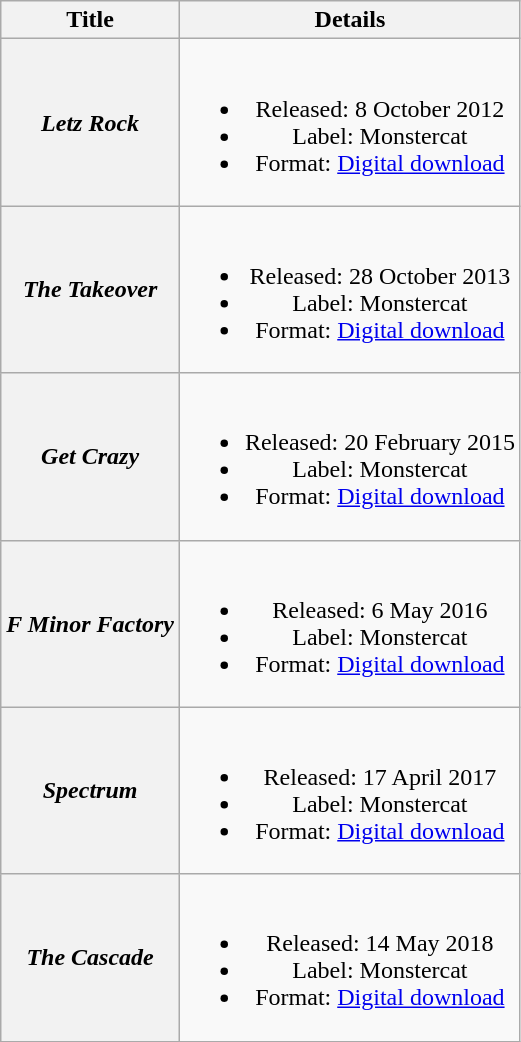<table class="wikitable plainrowheaders" style="text-align:center;">
<tr>
<th scope="col">Title</th>
<th scope="col">Details</th>
</tr>
<tr>
<th scope="row"><em>Letz Rock</em></th>
<td><br><ul><li>Released: 8 October 2012</li><li>Label: Monstercat</li><li>Format: <a href='#'>Digital download</a></li></ul></td>
</tr>
<tr>
<th scope="row"><em>The Takeover</em></th>
<td><br><ul><li>Released: 28 October 2013</li><li>Label: Monstercat</li><li>Format: <a href='#'>Digital download</a></li></ul></td>
</tr>
<tr>
<th scope="row"><em>Get Crazy</em></th>
<td><br><ul><li>Released: 20 February 2015</li><li>Label: Monstercat</li><li>Format: <a href='#'>Digital download</a></li></ul></td>
</tr>
<tr>
<th scope="row"><em>F Minor Factory</em></th>
<td><br><ul><li>Released: 6 May 2016</li><li>Label: Monstercat</li><li>Format: <a href='#'>Digital download</a></li></ul></td>
</tr>
<tr>
<th scope="row"><em>Spectrum</em></th>
<td><br><ul><li>Released: 17 April 2017</li><li>Label: Monstercat</li><li>Format: <a href='#'>Digital download</a></li></ul></td>
</tr>
<tr>
<th scope="row"><em>The Cascade</em></th>
<td><br><ul><li>Released: 14 May 2018</li><li>Label: Monstercat</li><li>Format: <a href='#'>Digital download</a></li></ul></td>
</tr>
</table>
